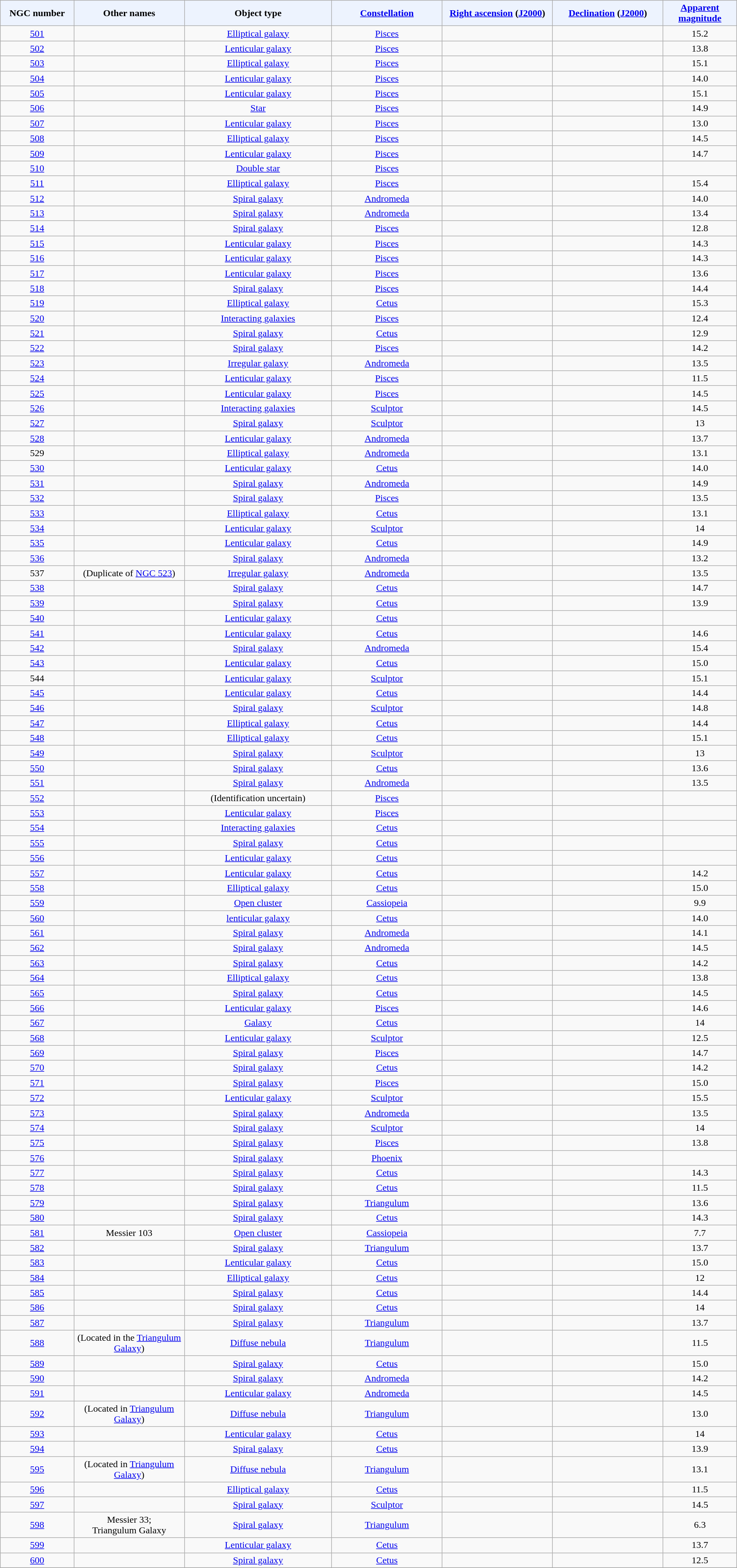<table class="wikitable sortable sticky-header" style="text-align: center;">
<tr>
<th style="background-color:#edf3fe; width: 10%;">NGC number</th>
<th style="background-color:#edf3fe; width: 15%;">Other names</th>
<th style="background-color:#edf3fe; width: 20%;">Object type</th>
<th style="background-color:#edf3fe; width: 15%;"><a href='#'>Constellation</a></th>
<th style="background-color:#edf3fe; width: 15%;"><a href='#'>Right ascension</a> (<a href='#'>J2000</a>)</th>
<th style="background-color:#edf3fe; width: 15%;"><a href='#'>Declination</a> (<a href='#'>J2000</a>)</th>
<th style="background-color:#edf3fe; width: 10%;"><a href='#'>Apparent magnitude</a></th>
</tr>
<tr>
<td><a href='#'>501</a></td>
<td></td>
<td><a href='#'>Elliptical galaxy</a></td>
<td><a href='#'>Pisces</a></td>
<td></td>
<td></td>
<td>15.2</td>
</tr>
<tr>
<td><a href='#'>502</a></td>
<td></td>
<td><a href='#'>Lenticular galaxy</a></td>
<td><a href='#'>Pisces</a></td>
<td></td>
<td></td>
<td>13.8</td>
</tr>
<tr>
<td><a href='#'>503</a></td>
<td></td>
<td><a href='#'>Elliptical galaxy</a></td>
<td><a href='#'>Pisces</a></td>
<td></td>
<td></td>
<td>15.1</td>
</tr>
<tr>
<td><a href='#'>504</a></td>
<td></td>
<td><a href='#'>Lenticular galaxy</a></td>
<td><a href='#'>Pisces</a></td>
<td></td>
<td></td>
<td>14.0</td>
</tr>
<tr>
<td><a href='#'>505</a></td>
<td></td>
<td><a href='#'>Lenticular galaxy</a></td>
<td><a href='#'>Pisces</a></td>
<td></td>
<td></td>
<td>15.1</td>
</tr>
<tr>
<td><a href='#'>506</a></td>
<td></td>
<td><a href='#'>Star</a></td>
<td><a href='#'>Pisces</a></td>
<td></td>
<td></td>
<td>14.9</td>
</tr>
<tr>
<td><a href='#'>507</a></td>
<td></td>
<td><a href='#'>Lenticular galaxy</a></td>
<td><a href='#'>Pisces</a></td>
<td></td>
<td></td>
<td>13.0</td>
</tr>
<tr>
<td><a href='#'>508</a></td>
<td></td>
<td><a href='#'>Elliptical galaxy</a></td>
<td><a href='#'>Pisces</a></td>
<td></td>
<td></td>
<td>14.5</td>
</tr>
<tr>
<td><a href='#'>509</a></td>
<td></td>
<td><a href='#'>Lenticular galaxy</a></td>
<td><a href='#'>Pisces</a></td>
<td></td>
<td></td>
<td>14.7</td>
</tr>
<tr>
<td><a href='#'>510</a></td>
<td></td>
<td><a href='#'>Double star</a></td>
<td><a href='#'>Pisces</a></td>
<td></td>
<td></td>
<td></td>
</tr>
<tr>
<td><a href='#'>511</a></td>
<td></td>
<td><a href='#'>Elliptical galaxy</a></td>
<td><a href='#'>Pisces</a></td>
<td></td>
<td></td>
<td>15.4</td>
</tr>
<tr>
<td><a href='#'>512</a></td>
<td></td>
<td><a href='#'>Spiral galaxy</a></td>
<td><a href='#'>Andromeda</a></td>
<td></td>
<td></td>
<td>14.0</td>
</tr>
<tr>
<td><a href='#'>513</a></td>
<td></td>
<td><a href='#'>Spiral galaxy</a></td>
<td><a href='#'>Andromeda</a></td>
<td></td>
<td></td>
<td>13.4</td>
</tr>
<tr>
<td><a href='#'>514</a></td>
<td></td>
<td><a href='#'>Spiral galaxy</a></td>
<td><a href='#'>Pisces</a></td>
<td></td>
<td></td>
<td>12.8</td>
</tr>
<tr>
<td><a href='#'>515</a></td>
<td></td>
<td><a href='#'>Lenticular galaxy</a></td>
<td><a href='#'>Pisces</a></td>
<td></td>
<td></td>
<td>14.3</td>
</tr>
<tr>
<td><a href='#'>516</a></td>
<td></td>
<td><a href='#'>Lenticular galaxy</a></td>
<td><a href='#'>Pisces</a></td>
<td></td>
<td></td>
<td>14.3</td>
</tr>
<tr>
<td><a href='#'>517</a></td>
<td></td>
<td><a href='#'>Lenticular galaxy</a></td>
<td><a href='#'>Pisces</a></td>
<td></td>
<td></td>
<td>13.6</td>
</tr>
<tr>
<td><a href='#'>518</a></td>
<td></td>
<td><a href='#'>Spiral galaxy</a></td>
<td><a href='#'>Pisces</a></td>
<td></td>
<td></td>
<td>14.4</td>
</tr>
<tr>
<td><a href='#'>519</a></td>
<td></td>
<td><a href='#'>Elliptical galaxy</a></td>
<td><a href='#'>Cetus</a></td>
<td></td>
<td></td>
<td>15.3</td>
</tr>
<tr>
<td><a href='#'>520</a></td>
<td></td>
<td><a href='#'>Interacting galaxies</a></td>
<td><a href='#'>Pisces</a></td>
<td></td>
<td></td>
<td>12.4</td>
</tr>
<tr>
<td><a href='#'>521</a></td>
<td></td>
<td><a href='#'>Spiral galaxy</a></td>
<td><a href='#'>Cetus</a></td>
<td></td>
<td></td>
<td>12.9</td>
</tr>
<tr>
<td><a href='#'>522</a></td>
<td></td>
<td><a href='#'>Spiral galaxy</a></td>
<td><a href='#'>Pisces</a></td>
<td></td>
<td></td>
<td>14.2</td>
</tr>
<tr>
<td><a href='#'>523</a></td>
<td></td>
<td><a href='#'>Irregular galaxy</a></td>
<td><a href='#'>Andromeda</a></td>
<td></td>
<td></td>
<td>13.5</td>
</tr>
<tr>
<td><a href='#'>524</a></td>
<td></td>
<td><a href='#'>Lenticular galaxy</a></td>
<td><a href='#'>Pisces</a></td>
<td></td>
<td></td>
<td>11.5</td>
</tr>
<tr>
<td><a href='#'>525</a></td>
<td></td>
<td><a href='#'>Lenticular galaxy</a></td>
<td><a href='#'>Pisces</a></td>
<td></td>
<td></td>
<td>14.5</td>
</tr>
<tr>
<td><a href='#'>526</a></td>
<td></td>
<td><a href='#'>Interacting galaxies</a></td>
<td><a href='#'>Sculptor</a></td>
<td></td>
<td></td>
<td>14.5</td>
</tr>
<tr>
<td><a href='#'>527</a></td>
<td></td>
<td><a href='#'>Spiral galaxy</a></td>
<td><a href='#'>Sculptor</a></td>
<td></td>
<td></td>
<td>13</td>
</tr>
<tr>
<td><a href='#'>528</a></td>
<td></td>
<td><a href='#'>Lenticular galaxy</a></td>
<td><a href='#'>Andromeda</a></td>
<td></td>
<td></td>
<td>13.7</td>
</tr>
<tr>
<td>529</td>
<td></td>
<td><a href='#'>Elliptical galaxy</a></td>
<td><a href='#'>Andromeda</a></td>
<td></td>
<td></td>
<td>13.1</td>
</tr>
<tr>
<td><a href='#'>530</a></td>
<td></td>
<td><a href='#'>Lenticular galaxy</a></td>
<td><a href='#'>Cetus</a></td>
<td></td>
<td></td>
<td>14.0</td>
</tr>
<tr>
<td><a href='#'>531</a></td>
<td></td>
<td><a href='#'>Spiral galaxy</a></td>
<td><a href='#'>Andromeda</a></td>
<td></td>
<td></td>
<td>14.9</td>
</tr>
<tr>
<td><a href='#'>532</a></td>
<td></td>
<td><a href='#'>Spiral galaxy</a></td>
<td><a href='#'>Pisces</a></td>
<td></td>
<td></td>
<td>13.5</td>
</tr>
<tr>
<td><a href='#'>533</a></td>
<td></td>
<td><a href='#'>Elliptical galaxy</a></td>
<td><a href='#'>Cetus</a></td>
<td></td>
<td></td>
<td>13.1</td>
</tr>
<tr>
<td><a href='#'>534</a></td>
<td></td>
<td><a href='#'>Lenticular galaxy</a></td>
<td><a href='#'>Sculptor</a></td>
<td></td>
<td></td>
<td>14</td>
</tr>
<tr>
<td><a href='#'>535</a></td>
<td></td>
<td><a href='#'>Lenticular galaxy</a></td>
<td><a href='#'>Cetus</a></td>
<td></td>
<td></td>
<td>14.9</td>
</tr>
<tr>
<td><a href='#'>536</a></td>
<td></td>
<td><a href='#'>Spiral galaxy</a></td>
<td><a href='#'>Andromeda</a></td>
<td></td>
<td></td>
<td>13.2</td>
</tr>
<tr>
<td>537</td>
<td>(Duplicate of <a href='#'>NGC 523</a>)</td>
<td><a href='#'>Irregular galaxy</a></td>
<td><a href='#'>Andromeda</a></td>
<td></td>
<td></td>
<td>13.5</td>
</tr>
<tr>
<td><a href='#'>538</a></td>
<td></td>
<td><a href='#'>Spiral galaxy</a></td>
<td><a href='#'>Cetus</a></td>
<td></td>
<td></td>
<td>14.7</td>
</tr>
<tr>
<td><a href='#'>539</a></td>
<td></td>
<td><a href='#'>Spiral galaxy</a></td>
<td><a href='#'>Cetus</a></td>
<td></td>
<td></td>
<td>13.9</td>
</tr>
<tr>
<td><a href='#'>540</a></td>
<td></td>
<td><a href='#'>Lenticular galaxy</a></td>
<td><a href='#'>Cetus</a></td>
<td></td>
<td></td>
<td></td>
</tr>
<tr>
<td><a href='#'>541</a></td>
<td></td>
<td><a href='#'>Lenticular galaxy</a></td>
<td><a href='#'>Cetus</a></td>
<td></td>
<td></td>
<td>14.6</td>
</tr>
<tr>
<td><a href='#'>542</a></td>
<td></td>
<td><a href='#'>Spiral galaxy</a></td>
<td><a href='#'>Andromeda</a></td>
<td></td>
<td></td>
<td>15.4</td>
</tr>
<tr>
<td><a href='#'>543</a></td>
<td></td>
<td><a href='#'>Lenticular galaxy</a></td>
<td><a href='#'>Cetus</a></td>
<td></td>
<td></td>
<td>15.0</td>
</tr>
<tr>
<td> 544</td>
<td></td>
<td><a href='#'>Lenticular galaxy</a></td>
<td><a href='#'>Sculptor</a></td>
<td></td>
<td></td>
<td>15.1</td>
</tr>
<tr>
<td><a href='#'>545</a></td>
<td></td>
<td><a href='#'>Lenticular galaxy</a></td>
<td><a href='#'>Cetus</a></td>
<td></td>
<td></td>
<td>14.4</td>
</tr>
<tr>
<td><a href='#'>546</a></td>
<td></td>
<td><a href='#'>Spiral galaxy</a></td>
<td><a href='#'>Sculptor</a></td>
<td></td>
<td></td>
<td>14.8</td>
</tr>
<tr>
<td><a href='#'>547</a></td>
<td></td>
<td><a href='#'>Elliptical galaxy</a></td>
<td><a href='#'>Cetus</a></td>
<td></td>
<td></td>
<td>14.4</td>
</tr>
<tr>
<td><a href='#'>548</a></td>
<td></td>
<td><a href='#'>Elliptical galaxy</a></td>
<td><a href='#'>Cetus</a></td>
<td></td>
<td></td>
<td>15.1</td>
</tr>
<tr>
<td><a href='#'>549</a></td>
<td></td>
<td><a href='#'>Spiral galaxy</a></td>
<td><a href='#'>Sculptor</a></td>
<td></td>
<td></td>
<td>13</td>
</tr>
<tr>
<td><a href='#'>550</a></td>
<td></td>
<td><a href='#'>Spiral galaxy</a></td>
<td><a href='#'>Cetus</a></td>
<td></td>
<td></td>
<td>13.6</td>
</tr>
<tr>
<td><a href='#'>551</a></td>
<td></td>
<td><a href='#'>Spiral galaxy</a></td>
<td><a href='#'>Andromeda</a></td>
<td></td>
<td></td>
<td>13.5</td>
</tr>
<tr>
<td><a href='#'>552</a></td>
<td></td>
<td>(Identification uncertain)</td>
<td><a href='#'>Pisces</a></td>
<td></td>
<td></td>
<td></td>
</tr>
<tr>
<td><a href='#'>553</a></td>
<td></td>
<td><a href='#'>Lenticular galaxy</a></td>
<td><a href='#'>Pisces</a></td>
<td></td>
<td></td>
<td></td>
</tr>
<tr>
<td><a href='#'>554</a></td>
<td></td>
<td><a href='#'>Interacting galaxies</a></td>
<td><a href='#'>Cetus</a></td>
<td></td>
<td></td>
<td></td>
</tr>
<tr>
<td><a href='#'>555</a></td>
<td></td>
<td><a href='#'>Spiral galaxy</a></td>
<td><a href='#'>Cetus</a></td>
<td></td>
<td></td>
<td></td>
</tr>
<tr>
<td><a href='#'>556</a></td>
<td></td>
<td><a href='#'>Lenticular galaxy</a></td>
<td><a href='#'>Cetus</a></td>
<td></td>
<td></td>
<td></td>
</tr>
<tr>
<td><a href='#'>557</a></td>
<td></td>
<td><a href='#'>Lenticular galaxy</a></td>
<td><a href='#'>Cetus</a></td>
<td></td>
<td></td>
<td>14.2</td>
</tr>
<tr>
<td><a href='#'>558</a></td>
<td></td>
<td><a href='#'>Elliptical galaxy</a></td>
<td><a href='#'>Cetus</a></td>
<td></td>
<td></td>
<td>15.0</td>
</tr>
<tr>
<td><a href='#'>559</a></td>
<td></td>
<td><a href='#'>Open cluster</a></td>
<td><a href='#'>Cassiopeia</a></td>
<td></td>
<td></td>
<td>9.9</td>
</tr>
<tr>
<td><a href='#'>560</a></td>
<td></td>
<td><a href='#'>lenticular galaxy</a></td>
<td><a href='#'>Cetus</a></td>
<td></td>
<td></td>
<td>14.0</td>
</tr>
<tr>
<td><a href='#'>561</a></td>
<td></td>
<td><a href='#'>Spiral galaxy</a></td>
<td><a href='#'>Andromeda</a></td>
<td></td>
<td></td>
<td>14.1</td>
</tr>
<tr>
<td><a href='#'>562</a></td>
<td></td>
<td><a href='#'>Spiral galaxy</a></td>
<td><a href='#'>Andromeda</a></td>
<td></td>
<td></td>
<td>14.5</td>
</tr>
<tr>
<td><a href='#'>563</a></td>
<td></td>
<td><a href='#'>Spiral galaxy</a></td>
<td><a href='#'>Cetus</a></td>
<td></td>
<td></td>
<td>14.2</td>
</tr>
<tr>
<td><a href='#'>564</a></td>
<td></td>
<td><a href='#'>Elliptical galaxy</a></td>
<td><a href='#'>Cetus</a></td>
<td></td>
<td></td>
<td>13.8</td>
</tr>
<tr>
<td><a href='#'>565</a></td>
<td></td>
<td><a href='#'>Spiral galaxy</a></td>
<td><a href='#'>Cetus</a></td>
<td></td>
<td></td>
<td>14.5</td>
</tr>
<tr>
<td><a href='#'>566</a></td>
<td></td>
<td><a href='#'>Lenticular galaxy</a></td>
<td><a href='#'>Pisces</a></td>
<td></td>
<td></td>
<td>14.6</td>
</tr>
<tr>
<td><a href='#'>567</a></td>
<td></td>
<td><a href='#'>Galaxy</a></td>
<td><a href='#'>Cetus</a></td>
<td></td>
<td></td>
<td>14</td>
</tr>
<tr>
<td><a href='#'>568</a></td>
<td></td>
<td><a href='#'>Lenticular galaxy</a></td>
<td><a href='#'>Sculptor</a></td>
<td></td>
<td></td>
<td>12.5</td>
</tr>
<tr>
<td><a href='#'>569</a></td>
<td></td>
<td><a href='#'>Spiral galaxy</a></td>
<td><a href='#'>Pisces</a></td>
<td></td>
<td></td>
<td>14.7</td>
</tr>
<tr>
<td><a href='#'>570</a></td>
<td></td>
<td><a href='#'>Spiral galaxy</a></td>
<td><a href='#'>Cetus</a></td>
<td></td>
<td></td>
<td>14.2</td>
</tr>
<tr>
<td><a href='#'>571</a></td>
<td></td>
<td><a href='#'>Spiral galaxy</a></td>
<td><a href='#'>Pisces</a></td>
<td></td>
<td></td>
<td>15.0</td>
</tr>
<tr>
<td><a href='#'>572</a></td>
<td></td>
<td><a href='#'>Lenticular galaxy</a></td>
<td><a href='#'>Sculptor</a></td>
<td></td>
<td></td>
<td>15.5</td>
</tr>
<tr>
<td><a href='#'>573</a></td>
<td></td>
<td><a href='#'>Spiral galaxy</a></td>
<td><a href='#'>Andromeda</a></td>
<td></td>
<td></td>
<td>13.5</td>
</tr>
<tr>
<td><a href='#'>574</a></td>
<td></td>
<td><a href='#'>Spiral galaxy</a></td>
<td><a href='#'>Sculptor</a></td>
<td></td>
<td></td>
<td>14</td>
</tr>
<tr>
<td><a href='#'>575</a></td>
<td></td>
<td><a href='#'>Spiral galaxy</a></td>
<td><a href='#'>Pisces</a></td>
<td></td>
<td></td>
<td>13.8</td>
</tr>
<tr>
<td><a href='#'>576</a></td>
<td></td>
<td><a href='#'>Spiral galaxy</a></td>
<td><a href='#'>Phoenix</a></td>
<td></td>
<td></td>
<td></td>
</tr>
<tr>
<td><a href='#'>577</a></td>
<td></td>
<td><a href='#'>Spiral galaxy</a></td>
<td><a href='#'>Cetus</a></td>
<td></td>
<td></td>
<td>14.3</td>
</tr>
<tr>
<td><a href='#'>578</a></td>
<td></td>
<td><a href='#'>Spiral galaxy</a></td>
<td><a href='#'>Cetus</a></td>
<td></td>
<td></td>
<td>11.5</td>
</tr>
<tr>
<td><a href='#'>579</a></td>
<td></td>
<td><a href='#'>Spiral galaxy</a></td>
<td><a href='#'>Triangulum</a></td>
<td></td>
<td></td>
<td>13.6</td>
</tr>
<tr>
<td><a href='#'>580</a></td>
<td></td>
<td><a href='#'>Spiral galaxy</a></td>
<td><a href='#'>Cetus</a></td>
<td></td>
<td></td>
<td>14.3</td>
</tr>
<tr>
<td><a href='#'>581</a></td>
<td>Messier 103</td>
<td><a href='#'>Open cluster</a></td>
<td><a href='#'>Cassiopeia</a></td>
<td></td>
<td></td>
<td>7.7</td>
</tr>
<tr>
<td><a href='#'>582</a></td>
<td></td>
<td><a href='#'>Spiral galaxy</a></td>
<td><a href='#'>Triangulum</a></td>
<td></td>
<td></td>
<td>13.7</td>
</tr>
<tr>
<td><a href='#'>583</a></td>
<td></td>
<td><a href='#'>Lenticular galaxy</a></td>
<td><a href='#'>Cetus</a></td>
<td></td>
<td></td>
<td>15.0</td>
</tr>
<tr>
<td><a href='#'>584</a></td>
<td></td>
<td><a href='#'>Elliptical galaxy</a></td>
<td><a href='#'>Cetus</a></td>
<td></td>
<td></td>
<td>12</td>
</tr>
<tr>
<td><a href='#'>585</a></td>
<td></td>
<td><a href='#'>Spiral galaxy</a></td>
<td><a href='#'>Cetus</a></td>
<td></td>
<td></td>
<td>14.4</td>
</tr>
<tr>
<td><a href='#'>586</a></td>
<td></td>
<td><a href='#'>Spiral galaxy</a></td>
<td><a href='#'>Cetus</a></td>
<td></td>
<td></td>
<td>14</td>
</tr>
<tr>
<td><a href='#'>587</a></td>
<td></td>
<td><a href='#'>Spiral galaxy</a></td>
<td><a href='#'>Triangulum</a></td>
<td></td>
<td></td>
<td>13.7</td>
</tr>
<tr>
<td><a href='#'>588</a></td>
<td>(Located in the <a href='#'>Triangulum Galaxy</a>)</td>
<td><a href='#'>Diffuse nebula</a></td>
<td><a href='#'>Triangulum</a></td>
<td></td>
<td></td>
<td>11.5</td>
</tr>
<tr>
<td><a href='#'>589</a></td>
<td></td>
<td><a href='#'>Spiral galaxy</a></td>
<td><a href='#'>Cetus</a></td>
<td></td>
<td></td>
<td>15.0</td>
</tr>
<tr>
<td><a href='#'>590</a></td>
<td></td>
<td><a href='#'>Spiral galaxy</a></td>
<td><a href='#'>Andromeda</a></td>
<td></td>
<td></td>
<td>14.2</td>
</tr>
<tr>
<td><a href='#'>591</a></td>
<td></td>
<td><a href='#'>Lenticular galaxy</a></td>
<td><a href='#'>Andromeda</a></td>
<td></td>
<td></td>
<td>14.5</td>
</tr>
<tr>
<td><a href='#'>592</a></td>
<td>(Located in <a href='#'>Triangulum Galaxy</a>)</td>
<td><a href='#'>Diffuse nebula</a></td>
<td><a href='#'>Triangulum</a></td>
<td></td>
<td></td>
<td>13.0</td>
</tr>
<tr>
<td><a href='#'>593</a></td>
<td></td>
<td><a href='#'>Lenticular galaxy</a></td>
<td><a href='#'>Cetus</a></td>
<td></td>
<td></td>
<td>14</td>
</tr>
<tr>
<td><a href='#'>594</a></td>
<td></td>
<td><a href='#'>Spiral galaxy</a></td>
<td><a href='#'>Cetus</a></td>
<td></td>
<td></td>
<td>13.9</td>
</tr>
<tr>
<td><a href='#'>595</a></td>
<td>(Located in <a href='#'>Triangulum Galaxy</a>)</td>
<td><a href='#'>Diffuse nebula</a></td>
<td><a href='#'>Triangulum</a></td>
<td></td>
<td></td>
<td>13.1</td>
</tr>
<tr>
<td><a href='#'>596</a></td>
<td></td>
<td><a href='#'>Elliptical galaxy</a></td>
<td><a href='#'>Cetus</a></td>
<td></td>
<td></td>
<td>11.5</td>
</tr>
<tr>
<td><a href='#'>597</a></td>
<td></td>
<td><a href='#'>Spiral galaxy</a></td>
<td><a href='#'>Sculptor</a></td>
<td></td>
<td></td>
<td>14.5</td>
</tr>
<tr>
<td><a href='#'>598</a></td>
<td>Messier 33;<br>Triangulum Galaxy</td>
<td><a href='#'>Spiral galaxy</a></td>
<td><a href='#'>Triangulum</a></td>
<td></td>
<td></td>
<td>6.3</td>
</tr>
<tr>
<td><a href='#'>599</a></td>
<td></td>
<td><a href='#'>Lenticular galaxy</a></td>
<td><a href='#'>Cetus</a></td>
<td></td>
<td></td>
<td>13.7</td>
</tr>
<tr>
<td><a href='#'>600</a></td>
<td></td>
<td><a href='#'>Spiral galaxy</a></td>
<td><a href='#'>Cetus</a></td>
<td></td>
<td></td>
<td>12.5</td>
</tr>
<tr>
</tr>
</table>
